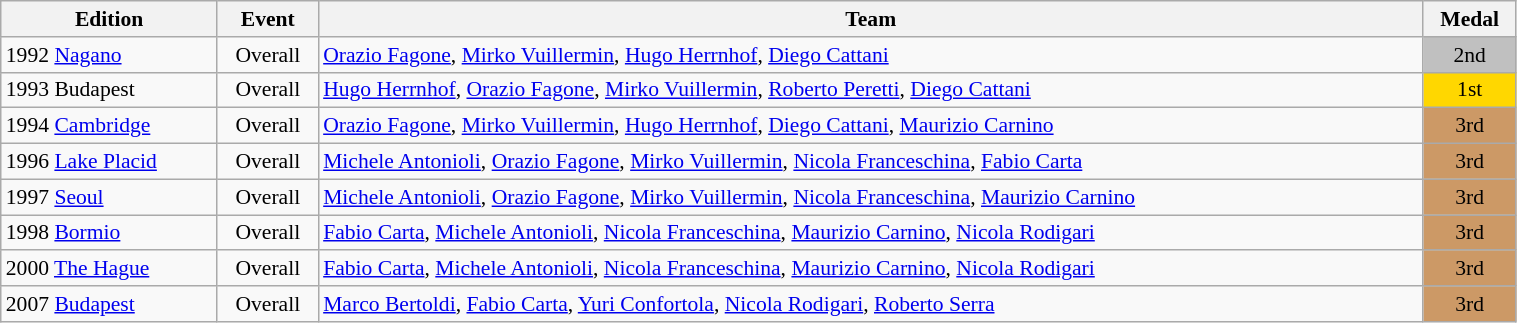<table class="wikitable" width=80% style="font-size:90%; text-align:center;">
<tr>
<th>Edition</th>
<th>Event</th>
<th>Team</th>
<th>Medal</th>
</tr>
<tr>
<td align=left> 1992 <a href='#'>Nagano</a></td>
<td>Overall</td>
<td align=left><a href='#'>Orazio Fagone</a>, <a href='#'>Mirko Vuillermin</a>, <a href='#'>Hugo Herrnhof</a>, <a href='#'>Diego Cattani</a></td>
<td bgcolor=silver>2nd</td>
</tr>
<tr>
<td align=left> 1993 Budapest</td>
<td>Overall</td>
<td align=left><a href='#'>Hugo Herrnhof</a>, <a href='#'>Orazio Fagone</a>, <a href='#'>Mirko Vuillermin</a>, <a href='#'>Roberto Peretti</a>, <a href='#'>Diego Cattani</a></td>
<td bgcolor=gold>1st</td>
</tr>
<tr>
<td align=left> 1994 <a href='#'>Cambridge</a></td>
<td>Overall</td>
<td align=left><a href='#'>Orazio Fagone</a>, <a href='#'>Mirko Vuillermin</a>, <a href='#'>Hugo Herrnhof</a>, <a href='#'>Diego Cattani</a>, <a href='#'>Maurizio Carnino</a></td>
<td bgcolor=cc9966>3rd</td>
</tr>
<tr>
<td align=left> 1996 <a href='#'>Lake Placid</a></td>
<td>Overall</td>
<td align=left><a href='#'>Michele Antonioli</a>, <a href='#'>Orazio Fagone</a>, <a href='#'>Mirko Vuillermin</a>, <a href='#'>Nicola Franceschina</a>, <a href='#'>Fabio Carta</a></td>
<td bgcolor=cc9966>3rd</td>
</tr>
<tr>
<td align=left> 1997 <a href='#'>Seoul</a></td>
<td>Overall</td>
<td align=left><a href='#'>Michele Antonioli</a>, <a href='#'>Orazio Fagone</a>, <a href='#'>Mirko Vuillermin</a>, <a href='#'>Nicola Franceschina</a>, <a href='#'>Maurizio Carnino</a></td>
<td bgcolor=cc9966>3rd</td>
</tr>
<tr>
<td align=left> 1998 <a href='#'>Bormio</a></td>
<td>Overall</td>
<td align=left><a href='#'>Fabio Carta</a>, <a href='#'>Michele Antonioli</a>, <a href='#'>Nicola Franceschina</a>, <a href='#'>Maurizio Carnino</a>,  <a href='#'>Nicola Rodigari</a></td>
<td bgcolor=cc9966>3rd</td>
</tr>
<tr>
<td align=left> 2000 <a href='#'>The Hague</a></td>
<td>Overall</td>
<td align=left><a href='#'>Fabio Carta</a>, <a href='#'>Michele Antonioli</a>, <a href='#'>Nicola Franceschina</a>, <a href='#'>Maurizio Carnino</a>,  <a href='#'>Nicola Rodigari</a></td>
<td bgcolor=cc9966>3rd</td>
</tr>
<tr>
<td align=left> 2007 <a href='#'>Budapest</a></td>
<td>Overall</td>
<td align=left><a href='#'>Marco Bertoldi</a>, <a href='#'>Fabio Carta</a>, <a href='#'>Yuri Confortola</a>, <a href='#'>Nicola Rodigari</a>, <a href='#'>Roberto Serra</a></td>
<td bgcolor=cc9966>3rd</td>
</tr>
</table>
